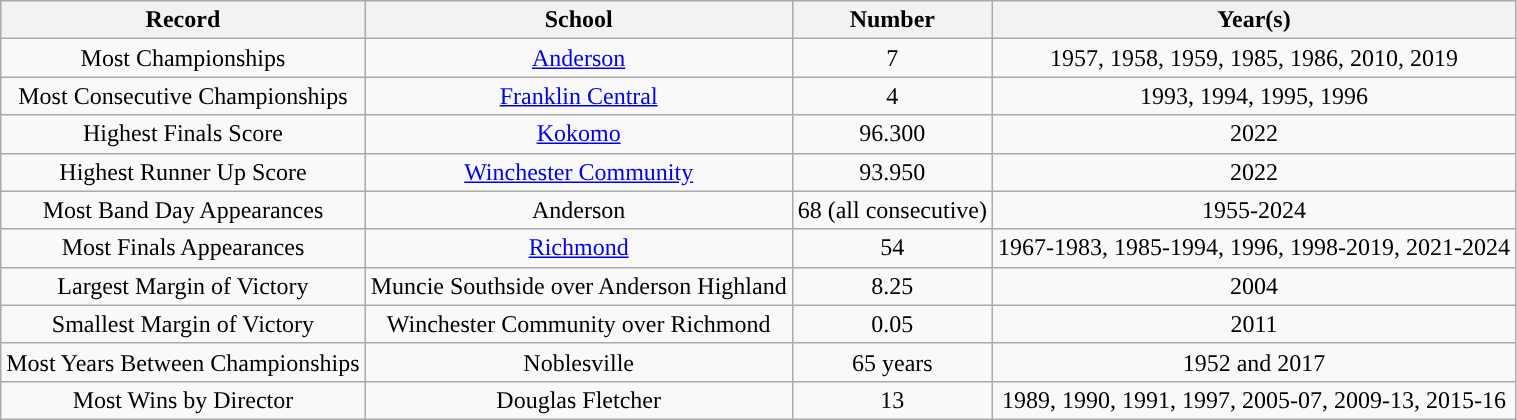<table class="wikitable" style="text-align: center">
<tr>
<th>Record</th>
<th>School</th>
<th>Number</th>
<th>Year(s)</th>
</tr>
<tr>
<td>Most Championships</td>
<td><a href='#'>Anderson</a></td>
<td>7</td>
<td>1957, 1958, 1959, 1985, 1986, 2010, 2019</td>
</tr>
<tr>
<td>Most Consecutive Championships</td>
<td><a href='#'>Franklin Central</a></td>
<td>4</td>
<td>1993, 1994, 1995, 1996</td>
</tr>
<tr>
<td>Highest Finals Score</td>
<td><a href='#'>Kokomo</a></td>
<td>96.300</td>
<td>2022</td>
</tr>
<tr>
<td>Highest Runner Up Score</td>
<td><a href='#'>Winchester Community</a></td>
<td>93.950</td>
<td>2022</td>
</tr>
<tr>
<td>Most Band Day Appearances</td>
<td>Anderson</td>
<td>68 (all consecutive)</td>
<td>1955-2024</td>
</tr>
<tr>
<td>Most Finals Appearances</td>
<td><a href='#'>Richmond</a></td>
<td>54</td>
<td>1967-1983, 1985-1994, 1996, 1998-2019, 2021-2024</td>
</tr>
<tr>
<td>Largest Margin of Victory</td>
<td>Muncie Southside over Anderson Highland</td>
<td>8.25</td>
<td>2004</td>
</tr>
<tr>
<td>Smallest Margin of Victory</td>
<td>Winchester Community over Richmond</td>
<td>0.05</td>
<td>2011</td>
</tr>
<tr>
<td>Most Years Between Championships</td>
<td>Noblesville</td>
<td>65 years</td>
<td>1952 and 2017</td>
</tr>
<tr>
<td>Most Wins by Director</td>
<td>Douglas Fletcher</td>
<td>13</td>
<td>1989, 1990, 1991, 1997, 2005-07, 2009-13, 2015-16</td>
</tr>
</table>
